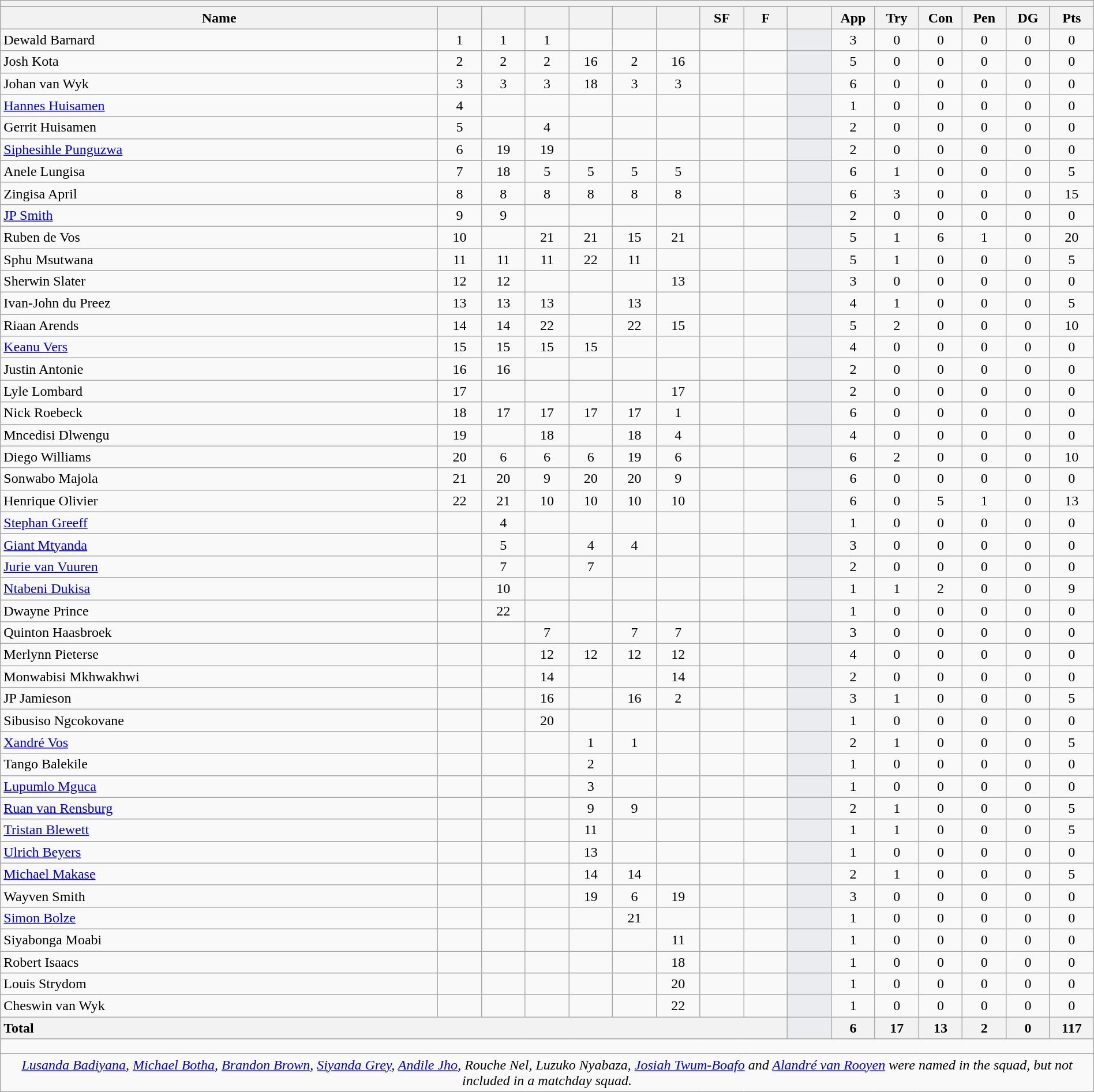<table class="wikitable collapsible collapsed" style="text-align:center; font-size:100%; width:100%">
<tr>
<th colspan="100%"></th>
</tr>
<tr>
<th style="width:40%;">Name</th>
<th style="width:4%;"></th>
<th style="width:4%;"></th>
<th style="width:4%;"></th>
<th style="width:4%;"></th>
<th style="width:4%;"></th>
<th style="width:4%;"></th>
<th style="width:4%;">SF</th>
<th style="width:4%;">F</th>
<th style="width:4%;"></th>
<th style="width:4%;">App</th>
<th style="width:4%;">Try</th>
<th style="width:4%;">Con</th>
<th style="width:4%;">Pen</th>
<th style="width:4%;">DG</th>
<th style="width:4%;">Pts</th>
</tr>
<tr>
<td style="text-align:left;">Dewald Barnard</td>
<td>1</td>
<td>1</td>
<td>1</td>
<td></td>
<td></td>
<td></td>
<td></td>
<td></td>
<td style="background:#EBECF0;"></td>
<td>3</td>
<td>0</td>
<td>0</td>
<td>0</td>
<td>0</td>
<td>0</td>
</tr>
<tr>
<td style="text-align:left;">Josh Kota</td>
<td>2</td>
<td>2</td>
<td>2</td>
<td>16 </td>
<td>2</td>
<td>16</td>
<td></td>
<td></td>
<td style="background:#EBECF0;"></td>
<td>5</td>
<td>0</td>
<td>0</td>
<td>0</td>
<td>0</td>
<td>0</td>
</tr>
<tr>
<td style="text-align:left;">Johan van Wyk</td>
<td>3</td>
<td>3</td>
<td>3</td>
<td>18 </td>
<td>3</td>
<td>3</td>
<td></td>
<td></td>
<td style="background:#EBECF0;"></td>
<td>6</td>
<td>0</td>
<td>0</td>
<td>0</td>
<td>0</td>
<td>0</td>
</tr>
<tr>
<td style="text-align:left;"><a href='#'>Hannes Huisamen</a></td>
<td>4</td>
<td></td>
<td></td>
<td></td>
<td></td>
<td></td>
<td></td>
<td></td>
<td style="background:#EBECF0;"></td>
<td>1</td>
<td>0</td>
<td>0</td>
<td>0</td>
<td>0</td>
<td>0</td>
</tr>
<tr>
<td style="text-align:left;">Gerrit Huisamen</td>
<td>5</td>
<td></td>
<td>4</td>
<td></td>
<td></td>
<td></td>
<td></td>
<td></td>
<td style="background:#EBECF0;"></td>
<td>2</td>
<td>0</td>
<td>0</td>
<td>0</td>
<td>0</td>
<td>0</td>
</tr>
<tr>
<td style="text-align:left;"><a href='#'>Siphesihle Punguzwa</a></td>
<td>6</td>
<td>19</td>
<td>19 </td>
<td></td>
<td></td>
<td></td>
<td></td>
<td></td>
<td style="background:#EBECF0;"></td>
<td>2</td>
<td>0</td>
<td>0</td>
<td>0</td>
<td>0</td>
<td>0</td>
</tr>
<tr>
<td style="text-align:left;">Anele Lungisa</td>
<td>7</td>
<td>18 </td>
<td>5</td>
<td>5</td>
<td>5</td>
<td>5</td>
<td></td>
<td></td>
<td style="background:#EBECF0;"></td>
<td>6</td>
<td>1</td>
<td>0</td>
<td>0</td>
<td>0</td>
<td>5</td>
</tr>
<tr>
<td style="text-align:left;">Zingisa April</td>
<td>8</td>
<td>8</td>
<td>8</td>
<td>8</td>
<td>8</td>
<td>8</td>
<td></td>
<td></td>
<td style="background:#EBECF0;"></td>
<td>6</td>
<td>3</td>
<td>0</td>
<td>0</td>
<td>0</td>
<td>15</td>
</tr>
<tr>
<td style="text-align:left;"><a href='#'>JP Smith</a></td>
<td>9</td>
<td>9</td>
<td></td>
<td></td>
<td></td>
<td></td>
<td></td>
<td></td>
<td style="background:#EBECF0;"></td>
<td>2</td>
<td>0</td>
<td>0</td>
<td>0</td>
<td>0</td>
<td>0</td>
</tr>
<tr>
<td style="text-align:left;">Ruben de Vos</td>
<td>10</td>
<td></td>
<td>21 </td>
<td>21 </td>
<td>15</td>
<td>21 </td>
<td></td>
<td></td>
<td style="background:#EBECF0;"></td>
<td>5</td>
<td>1</td>
<td>6</td>
<td>1</td>
<td>0</td>
<td>20</td>
</tr>
<tr>
<td style="text-align:left;">Sphu Msutwana</td>
<td>11</td>
<td>11</td>
<td>11</td>
<td>22 </td>
<td>11</td>
<td></td>
<td></td>
<td></td>
<td style="background:#EBECF0;"></td>
<td>5</td>
<td>1</td>
<td>0</td>
<td>0</td>
<td>0</td>
<td>5</td>
</tr>
<tr>
<td style="text-align:left;">Sherwin Slater</td>
<td>12</td>
<td>12</td>
<td></td>
<td></td>
<td></td>
<td>13</td>
<td></td>
<td></td>
<td style="background:#EBECF0;"></td>
<td>3</td>
<td>0</td>
<td>0</td>
<td>0</td>
<td>0</td>
<td>0</td>
</tr>
<tr>
<td style="text-align:left;">Ivan-John du Preez</td>
<td>13</td>
<td>13</td>
<td>13</td>
<td></td>
<td>13</td>
<td></td>
<td></td>
<td></td>
<td style="background:#EBECF0;"></td>
<td>4</td>
<td>1</td>
<td>0</td>
<td>0</td>
<td>0</td>
<td>5</td>
</tr>
<tr>
<td style="text-align:left;">Riaan Arends</td>
<td>14</td>
<td>14</td>
<td>22 </td>
<td></td>
<td>22 </td>
<td>15</td>
<td></td>
<td></td>
<td style="background:#EBECF0;"></td>
<td>5</td>
<td>2</td>
<td>0</td>
<td>0</td>
<td>0</td>
<td>10</td>
</tr>
<tr>
<td style="text-align:left;"><a href='#'>Keanu Vers</a></td>
<td>15</td>
<td>15</td>
<td>15</td>
<td>15</td>
<td></td>
<td></td>
<td></td>
<td></td>
<td style="background:#EBECF0;"></td>
<td>4</td>
<td>0</td>
<td>0</td>
<td>0</td>
<td>0</td>
<td>0</td>
</tr>
<tr>
<td style="text-align:left;">Justin Antonie</td>
<td>16 </td>
<td>16 </td>
<td></td>
<td></td>
<td></td>
<td></td>
<td></td>
<td></td>
<td style="background:#EBECF0;"></td>
<td>2</td>
<td>0</td>
<td>0</td>
<td>0</td>
<td>0</td>
<td>0</td>
</tr>
<tr>
<td style="text-align:left;">Lyle Lombard</td>
<td>17 </td>
<td></td>
<td></td>
<td></td>
<td></td>
<td>17 </td>
<td></td>
<td></td>
<td style="background:#EBECF0;"></td>
<td>2</td>
<td>0</td>
<td>0</td>
<td>0</td>
<td>0</td>
<td>0</td>
</tr>
<tr>
<td style="text-align:left;">Nick Roebeck</td>
<td>18 </td>
<td>17 </td>
<td>17 </td>
<td>17 </td>
<td>17 </td>
<td>1</td>
<td></td>
<td></td>
<td style="background:#EBECF0;"></td>
<td>6</td>
<td>0</td>
<td>0</td>
<td>0</td>
<td>0</td>
<td>0</td>
</tr>
<tr>
<td style="text-align:left;">Mncedisi Dlwengu</td>
<td>19 </td>
<td></td>
<td>18 </td>
<td></td>
<td>18 </td>
<td>4</td>
<td></td>
<td></td>
<td style="background:#EBECF0;"></td>
<td>4</td>
<td>0</td>
<td>0</td>
<td>0</td>
<td>0</td>
<td>0</td>
</tr>
<tr>
<td style="text-align:left;">Diego Williams</td>
<td>20 </td>
<td>6</td>
<td>6</td>
<td>6</td>
<td>19 </td>
<td>6</td>
<td></td>
<td></td>
<td style="background:#EBECF0;"></td>
<td>6</td>
<td>2</td>
<td>0</td>
<td>0</td>
<td>0</td>
<td>10</td>
</tr>
<tr>
<td style="text-align:left;">Sonwabo Majola</td>
<td>21 </td>
<td>20 </td>
<td>9</td>
<td>20 </td>
<td>20 </td>
<td>9</td>
<td></td>
<td></td>
<td style="background:#EBECF0;"></td>
<td>6</td>
<td>0</td>
<td>0</td>
<td>0</td>
<td>0</td>
<td>0</td>
</tr>
<tr>
<td style="text-align:left;">Henrique Olivier</td>
<td>22 </td>
<td>21 </td>
<td>10</td>
<td>10</td>
<td>10</td>
<td>10</td>
<td></td>
<td></td>
<td style="background:#EBECF0;"></td>
<td>6</td>
<td>0</td>
<td>5</td>
<td>1</td>
<td>0</td>
<td>13</td>
</tr>
<tr>
<td style="text-align:left;"><a href='#'>Stephan Greeff</a></td>
<td></td>
<td>4</td>
<td></td>
<td></td>
<td></td>
<td></td>
<td></td>
<td></td>
<td style="background:#EBECF0;"></td>
<td>1</td>
<td>0</td>
<td>0</td>
<td>0</td>
<td>0</td>
<td>0</td>
</tr>
<tr>
<td style="text-align:left;"><a href='#'>Giant Mtyanda</a></td>
<td></td>
<td>5</td>
<td></td>
<td>4</td>
<td>4</td>
<td></td>
<td></td>
<td></td>
<td style="background:#EBECF0;"></td>
<td>3</td>
<td>0</td>
<td>0</td>
<td>0</td>
<td>0</td>
<td>0</td>
</tr>
<tr>
<td style="text-align:left;"><a href='#'>Jurie van Vuuren</a></td>
<td></td>
<td>7</td>
<td></td>
<td>7</td>
<td></td>
<td></td>
<td></td>
<td></td>
<td style="background:#EBECF0;"></td>
<td>2</td>
<td>0</td>
<td>0</td>
<td>0</td>
<td>0</td>
<td>0</td>
</tr>
<tr>
<td style="text-align:left;"><a href='#'>Ntabeni Dukisa</a></td>
<td></td>
<td>10</td>
<td></td>
<td></td>
<td></td>
<td></td>
<td></td>
<td></td>
<td style="background:#EBECF0;"></td>
<td>1</td>
<td>1</td>
<td>2</td>
<td>0</td>
<td>0</td>
<td>9</td>
</tr>
<tr>
<td style="text-align:left;">Dwayne Prince</td>
<td></td>
<td>22 </td>
<td></td>
<td></td>
<td></td>
<td></td>
<td></td>
<td></td>
<td style="background:#EBECF0;"></td>
<td>1</td>
<td>0</td>
<td>0</td>
<td>0</td>
<td>0</td>
<td>0</td>
</tr>
<tr>
<td style="text-align:left;">Quinton Haasbroek</td>
<td></td>
<td></td>
<td>7</td>
<td></td>
<td>7</td>
<td>7</td>
<td></td>
<td></td>
<td style="background:#EBECF0;"></td>
<td>3</td>
<td>0</td>
<td>0</td>
<td>0</td>
<td>0</td>
<td>0</td>
</tr>
<tr>
<td style="text-align:left;">Merlynn Pieterse</td>
<td></td>
<td></td>
<td>12</td>
<td>12</td>
<td>12</td>
<td>12</td>
<td></td>
<td></td>
<td style="background:#EBECF0;"></td>
<td>4</td>
<td>0</td>
<td>0</td>
<td>0</td>
<td>0</td>
<td>0</td>
</tr>
<tr>
<td style="text-align:left;">Monwabisi Mkhwakhwi</td>
<td></td>
<td></td>
<td>14</td>
<td></td>
<td></td>
<td>14</td>
<td></td>
<td></td>
<td style="background:#EBECF0;"></td>
<td>2</td>
<td>0</td>
<td>0</td>
<td>0</td>
<td>0</td>
<td>0</td>
</tr>
<tr>
<td style="text-align:left;">JP Jamieson</td>
<td></td>
<td></td>
<td>16 </td>
<td></td>
<td>16 </td>
<td>2</td>
<td></td>
<td></td>
<td style="background:#EBECF0;"></td>
<td>3</td>
<td>1</td>
<td>0</td>
<td>0</td>
<td>0</td>
<td>5</td>
</tr>
<tr>
<td style="text-align:left;">Sibusiso Ngcokovane</td>
<td></td>
<td></td>
<td>20 </td>
<td></td>
<td></td>
<td></td>
<td></td>
<td></td>
<td style="background:#EBECF0;"></td>
<td>1</td>
<td>0</td>
<td>0</td>
<td>0</td>
<td>0</td>
<td>0</td>
</tr>
<tr>
<td style="text-align:left;"><a href='#'>Xandré Vos</a></td>
<td></td>
<td></td>
<td></td>
<td>1</td>
<td>1</td>
<td></td>
<td></td>
<td></td>
<td style="background:#EBECF0;"></td>
<td>2</td>
<td>1</td>
<td>0</td>
<td>0</td>
<td>0</td>
<td>5</td>
</tr>
<tr>
<td style="text-align:left;">Tango Balekile</td>
<td></td>
<td></td>
<td></td>
<td>2</td>
<td></td>
<td></td>
<td></td>
<td></td>
<td style="background:#EBECF0;"></td>
<td>1</td>
<td>0</td>
<td>0</td>
<td>0</td>
<td>0</td>
<td>0</td>
</tr>
<tr>
<td style="text-align:left;"><a href='#'>Lupumlo Mguca</a></td>
<td></td>
<td></td>
<td></td>
<td>3</td>
<td></td>
<td></td>
<td></td>
<td></td>
<td style="background:#EBECF0;"></td>
<td>1</td>
<td>0</td>
<td>0</td>
<td>0</td>
<td>0</td>
<td>0</td>
</tr>
<tr>
<td style="text-align:left;"><a href='#'>Ruan van Rensburg</a></td>
<td></td>
<td></td>
<td></td>
<td>9</td>
<td>9</td>
<td></td>
<td></td>
<td></td>
<td style="background:#EBECF0;"></td>
<td>2</td>
<td>1</td>
<td>0</td>
<td>0</td>
<td>0</td>
<td>5</td>
</tr>
<tr>
<td style="text-align:left;"><a href='#'>Tristan Blewett</a></td>
<td></td>
<td></td>
<td></td>
<td>11</td>
<td></td>
<td></td>
<td></td>
<td></td>
<td style="background:#EBECF0;"></td>
<td>1</td>
<td>1</td>
<td>0</td>
<td>0</td>
<td>0</td>
<td>5</td>
</tr>
<tr>
<td style="text-align:left;"><a href='#'>Ulrich Beyers</a></td>
<td></td>
<td></td>
<td></td>
<td>13</td>
<td></td>
<td></td>
<td></td>
<td></td>
<td style="background:#EBECF0;"></td>
<td>1</td>
<td>0</td>
<td>0</td>
<td>0</td>
<td>0</td>
<td>0</td>
</tr>
<tr>
<td style="text-align:left;"><a href='#'>Michael Makase</a></td>
<td></td>
<td></td>
<td></td>
<td>14</td>
<td>14</td>
<td></td>
<td></td>
<td></td>
<td style="background:#EBECF0;"></td>
<td>2</td>
<td>1</td>
<td>0</td>
<td>0</td>
<td>0</td>
<td>5</td>
</tr>
<tr>
<td style="text-align:left;">Wayven Smith</td>
<td></td>
<td></td>
<td></td>
<td>19 </td>
<td>6</td>
<td>19 </td>
<td></td>
<td></td>
<td style="background:#EBECF0;"></td>
<td>3</td>
<td>0</td>
<td>0</td>
<td>0</td>
<td>0</td>
<td>0</td>
</tr>
<tr>
<td style="text-align:left;"><a href='#'>Simon Bolze</a></td>
<td></td>
<td></td>
<td></td>
<td></td>
<td>21 </td>
<td></td>
<td></td>
<td></td>
<td style="background:#EBECF0;"></td>
<td>1</td>
<td>0</td>
<td>0</td>
<td>0</td>
<td>0</td>
<td>0</td>
</tr>
<tr>
<td style="text-align:left;">Siyabonga Moabi</td>
<td></td>
<td></td>
<td></td>
<td></td>
<td></td>
<td>11</td>
<td></td>
<td></td>
<td style="background:#EBECF0;"></td>
<td>1</td>
<td>0</td>
<td>0</td>
<td>0</td>
<td>0</td>
<td>0</td>
</tr>
<tr>
<td style="text-align:left;">Robert Isaacs</td>
<td></td>
<td></td>
<td></td>
<td></td>
<td></td>
<td>18 </td>
<td></td>
<td></td>
<td style="background:#EBECF0;"></td>
<td>1</td>
<td>0</td>
<td>0</td>
<td>0</td>
<td>0</td>
<td>0</td>
</tr>
<tr>
<td style="text-align:left;">Louis Strydom</td>
<td></td>
<td></td>
<td></td>
<td></td>
<td></td>
<td>20 </td>
<td></td>
<td></td>
<td style="background:#EBECF0;"></td>
<td>1</td>
<td>0</td>
<td>0</td>
<td>0</td>
<td>0</td>
<td>0</td>
</tr>
<tr>
<td style="text-align:left;">Cheswin van Wyk</td>
<td></td>
<td></td>
<td></td>
<td></td>
<td></td>
<td>22 </td>
<td></td>
<td></td>
<td style="background:#EBECF0;"></td>
<td>1</td>
<td>0</td>
<td>0</td>
<td>0</td>
<td>0</td>
<td>0</td>
</tr>
<tr>
<th colspan="9" style="text-align:left;">Total</th>
<th style="background:#EBECF0;"></th>
<th>6</th>
<th>17</th>
<th>13</th>
<th>2</th>
<th>0</th>
<th>117</th>
</tr>
<tr class="sortbottom">
<td colspan="100%" style="height: 10px;"></td>
</tr>
<tr class="sortbottom">
<td colspan="100%" style="text-align:center;"><em><a href='#'>Lusanda Badiyana</a>, <a href='#'>Michael Botha</a>, <a href='#'>Brandon Brown</a>, <a href='#'>Siyanda Grey</a>, <a href='#'>Andile Jho</a>, Rouche Nel, Luzuko Nyabaza, <a href='#'>Josiah Twum-Boafo</a> and <a href='#'>Alandré van Rooyen</a> were named in the squad, but not included in a matchday squad.</em></td>
</tr>
</table>
